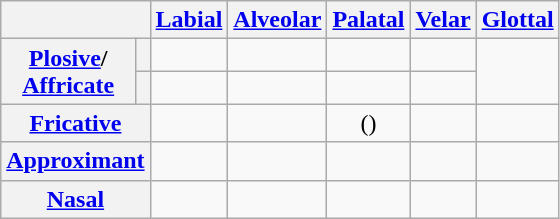<table class="wikitable" style="text-align:center;">
<tr>
<th colspan=2></th>
<th><a href='#'>Labial</a></th>
<th><a href='#'>Alveolar</a></th>
<th><a href='#'>Palatal</a></th>
<th><a href='#'>Velar</a></th>
<th><a href='#'>Glottal</a></th>
</tr>
<tr>
<th rowspan=2><a href='#'>Plosive</a>/<br><a href='#'>Affricate</a></th>
<th></th>
<td></td>
<td></td>
<td></td>
<td></td>
<td rowspan=2></td>
</tr>
<tr>
<th></th>
<td></td>
<td></td>
<td></td>
<td></td>
</tr>
<tr>
<th colspan=2><a href='#'>Fricative</a></th>
<td></td>
<td></td>
<td>()</td>
<td></td>
<td></td>
</tr>
<tr>
<th colspan=2><a href='#'>Approximant</a></th>
<td></td>
<td> </td>
<td></td>
<td></td>
<td></td>
</tr>
<tr>
<th colspan=2><a href='#'>Nasal</a></th>
<td></td>
<td></td>
<td></td>
<td></td>
<td></td>
</tr>
</table>
